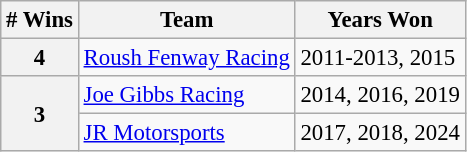<table class="wikitable" style="font-size: 95%;">
<tr>
<th># Wins</th>
<th>Team</th>
<th>Years Won</th>
</tr>
<tr>
<th>4</th>
<td><a href='#'>Roush Fenway Racing</a></td>
<td>2011-2013, 2015</td>
</tr>
<tr>
<th rowspan="2">3</th>
<td><a href='#'>Joe Gibbs Racing</a></td>
<td>2014, 2016, 2019</td>
</tr>
<tr>
<td><a href='#'>JR Motorsports</a></td>
<td>2017, 2018, 2024</td>
</tr>
</table>
